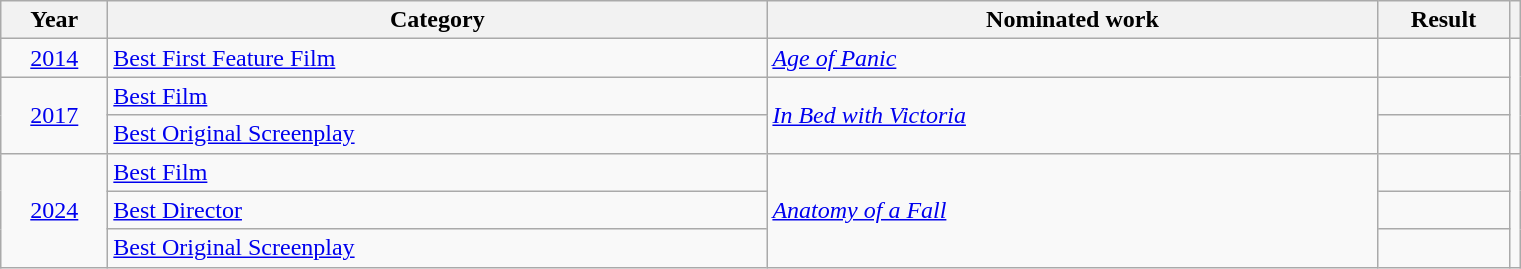<table class=wikitable>
<tr>
<th scope="col" style="width:4em;">Year</th>
<th scope="col" style="width:27em;">Category</th>
<th scope="col" style="width:25em;">Nominated work</th>
<th scope="col" style="width:5em;">Result</th>
<th></th>
</tr>
<tr>
<td style="text-align:center;"><a href='#'>2014</a></td>
<td><a href='#'>Best First Feature Film</a></td>
<td><em><a href='#'>Age of Panic</a></em></td>
<td></td>
<td rowspan="3" style="text-align:center;"></td>
</tr>
<tr>
<td rowspan="2" style="text-align:center;"><a href='#'>2017</a></td>
<td><a href='#'>Best Film</a></td>
<td rowspan="2"><em><a href='#'>In Bed with Victoria</a></em></td>
<td></td>
</tr>
<tr>
<td><a href='#'>Best Original Screenplay</a></td>
<td></td>
</tr>
<tr>
<td rowspan="3" style="text-align:center;"><a href='#'>2024</a></td>
<td><a href='#'>Best Film</a></td>
<td rowspan="3"><em><a href='#'>Anatomy of a Fall</a></em></td>
<td></td>
<td rowspan="3" style="text-align:center;"></td>
</tr>
<tr>
<td><a href='#'>Best Director</a></td>
<td></td>
</tr>
<tr>
<td><a href='#'>Best Original Screenplay</a></td>
<td></td>
</tr>
</table>
